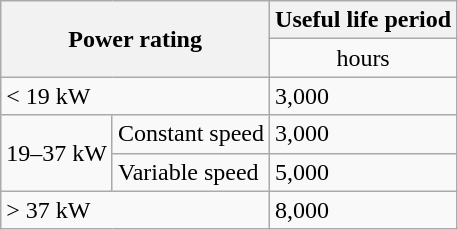<table class="wikitable">
<tr>
<th rowspan="2" colspan="2">Power rating</th>
<th>Useful life period</th>
</tr>
<tr align="center">
<td>hours</td>
</tr>
<tr>
<td colspan="2">< 19 kW</td>
<td>3,000</td>
</tr>
<tr>
<td rowspan="2">19–37 kW</td>
<td>Constant speed</td>
<td>3,000</td>
</tr>
<tr>
<td>Variable speed</td>
<td>5,000</td>
</tr>
<tr>
<td colspan="2">> 37 kW</td>
<td>8,000</td>
</tr>
</table>
